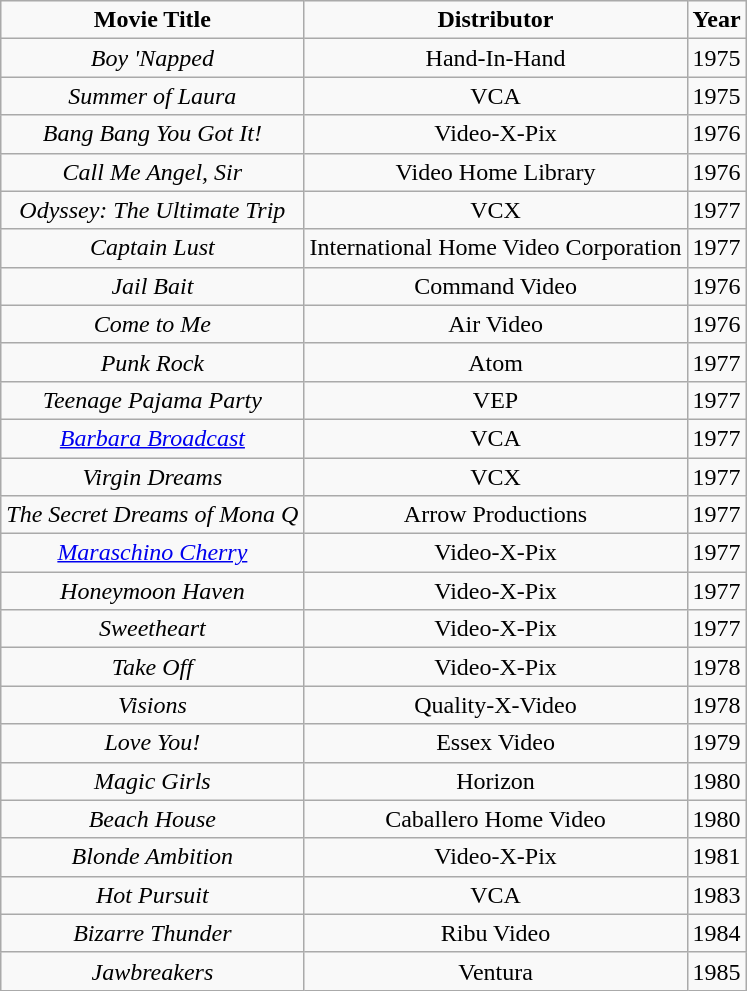<table class="wikitable">
<tr align=center>
<td><strong>Movie Title</strong></td>
<td><strong>Distributor</strong></td>
<td><strong>Year</strong></td>
</tr>
<tr align=center>
<td><em>Boy 'Napped</em></td>
<td>Hand-In-Hand</td>
<td>1975</td>
</tr>
<tr align=center>
<td><em>Summer of Laura</em></td>
<td>VCA</td>
<td>1975</td>
</tr>
<tr align=center>
<td><em>Bang Bang You Got It!</em></td>
<td>Video-X-Pix</td>
<td>1976</td>
</tr>
<tr align=center>
<td><em>Call Me Angel, Sir</em></td>
<td>Video Home Library</td>
<td>1976</td>
</tr>
<tr align=center>
<td><em>Odyssey: The Ultimate Trip</em></td>
<td>VCX</td>
<td>1977</td>
</tr>
<tr align=center>
<td><em>Captain Lust</em></td>
<td>International Home Video Corporation</td>
<td>1977</td>
</tr>
<tr align=center>
<td><em>Jail Bait</em></td>
<td>Command Video</td>
<td>1976</td>
</tr>
<tr align=center>
<td><em>Come to Me</em></td>
<td>Air Video</td>
<td>1976</td>
</tr>
<tr align=center>
<td><em>Punk Rock</em></td>
<td>Atom</td>
<td>1977</td>
</tr>
<tr align=center>
<td><em>Teenage Pajama Party</em></td>
<td>VEP</td>
<td>1977</td>
</tr>
<tr align=center>
<td><em><a href='#'>Barbara Broadcast</a></em></td>
<td>VCA</td>
<td>1977</td>
</tr>
<tr align=center>
<td><em>Virgin Dreams</em></td>
<td>VCX</td>
<td>1977</td>
</tr>
<tr align=center>
<td><em>The Secret Dreams of Mona Q</em></td>
<td>Arrow Productions</td>
<td>1977</td>
</tr>
<tr align=center>
<td><em><a href='#'>Maraschino Cherry</a></em></td>
<td>Video-X-Pix</td>
<td>1977</td>
</tr>
<tr align=center>
<td><em>Honeymoon Haven</em></td>
<td>Video-X-Pix</td>
<td>1977</td>
</tr>
<tr align=center>
<td><em>Sweetheart</em></td>
<td>Video-X-Pix</td>
<td>1977</td>
</tr>
<tr align=center>
<td><em>Take Off</em></td>
<td>Video-X-Pix</td>
<td>1978</td>
</tr>
<tr align=center>
<td><em>Visions</em></td>
<td>Quality-X-Video</td>
<td>1978</td>
</tr>
<tr align=center>
<td><em>Love You!</em></td>
<td>Essex Video</td>
<td>1979</td>
</tr>
<tr align=center>
<td><em>Magic Girls</em></td>
<td>Horizon</td>
<td>1980</td>
</tr>
<tr align=center>
<td><em>Beach House</em></td>
<td>Caballero Home Video</td>
<td>1980</td>
</tr>
<tr align=center>
<td><em>Blonde Ambition</em></td>
<td>Video-X-Pix</td>
<td>1981</td>
</tr>
<tr align=center>
<td><em>Hot Pursuit</em></td>
<td>VCA</td>
<td>1983</td>
</tr>
<tr align=center>
<td><em>Bizarre Thunder</em></td>
<td>Ribu Video</td>
<td>1984</td>
</tr>
<tr align=center>
<td><em>Jawbreakers</em></td>
<td>Ventura</td>
<td>1985</td>
</tr>
</table>
